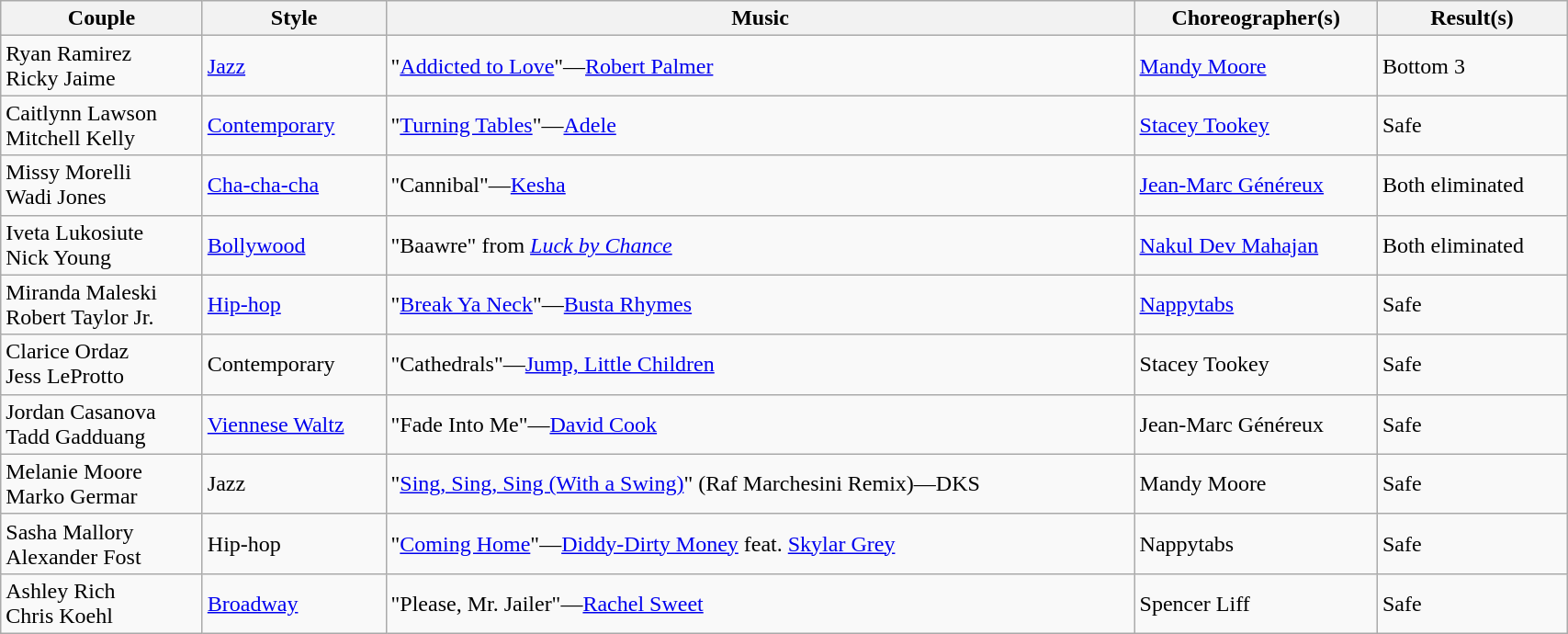<table class="wikitable" style="width:90%;">
<tr>
<th>Couple</th>
<th>Style</th>
<th>Music</th>
<th>Choreographer(s)</th>
<th>Result(s)</th>
</tr>
<tr>
<td>Ryan Ramirez<br>Ricky Jaime</td>
<td><a href='#'>Jazz</a></td>
<td>"<a href='#'>Addicted to Love</a>"—<a href='#'>Robert Palmer</a></td>
<td><a href='#'>Mandy Moore</a></td>
<td>Bottom 3</td>
</tr>
<tr>
<td>Caitlynn Lawson<br>Mitchell Kelly</td>
<td><a href='#'>Contemporary</a></td>
<td>"<a href='#'>Turning Tables</a>"—<a href='#'>Adele</a></td>
<td><a href='#'>Stacey Tookey</a></td>
<td>Safe</td>
</tr>
<tr>
<td>Missy Morelli<br>Wadi Jones</td>
<td><a href='#'>Cha-cha-cha</a></td>
<td>"Cannibal"—<a href='#'>Kesha</a></td>
<td><a href='#'>Jean-Marc Généreux</a></td>
<td>Both eliminated</td>
</tr>
<tr>
<td>Iveta Lukosiute<br>Nick Young</td>
<td><a href='#'>Bollywood</a></td>
<td>"Baawre" from <em><a href='#'>Luck by Chance</a></em></td>
<td><a href='#'>Nakul Dev Mahajan</a></td>
<td>Both eliminated</td>
</tr>
<tr>
<td>Miranda Maleski<br>Robert Taylor Jr.</td>
<td><a href='#'>Hip-hop</a></td>
<td>"<a href='#'>Break Ya Neck</a>"—<a href='#'>Busta Rhymes</a></td>
<td><a href='#'>Nappytabs</a></td>
<td>Safe</td>
</tr>
<tr>
<td>Clarice Ordaz<br>Jess LeProtto</td>
<td>Contemporary</td>
<td>"Cathedrals"—<a href='#'>Jump, Little Children</a></td>
<td>Stacey Tookey</td>
<td>Safe</td>
</tr>
<tr>
<td>Jordan Casanova<br>Tadd Gadduang</td>
<td><a href='#'>Viennese Waltz</a></td>
<td>"Fade Into Me"—<a href='#'>David Cook</a></td>
<td>Jean-Marc Généreux</td>
<td>Safe</td>
</tr>
<tr>
<td>Melanie Moore<br>Marko Germar</td>
<td>Jazz</td>
<td>"<a href='#'>Sing, Sing, Sing (With a Swing)</a>" (Raf Marchesini Remix)—DKS</td>
<td>Mandy Moore</td>
<td>Safe</td>
</tr>
<tr>
<td>Sasha Mallory<br>Alexander Fost</td>
<td>Hip-hop</td>
<td>"<a href='#'>Coming Home</a>"—<a href='#'>Diddy-Dirty Money</a> feat. <a href='#'>Skylar Grey</a></td>
<td>Nappytabs</td>
<td>Safe</td>
</tr>
<tr>
<td>Ashley Rich<br>Chris Koehl</td>
<td><a href='#'>Broadway</a></td>
<td>"Please, Mr. Jailer"—<a href='#'>Rachel Sweet</a></td>
<td>Spencer Liff</td>
<td>Safe</td>
</tr>
</table>
